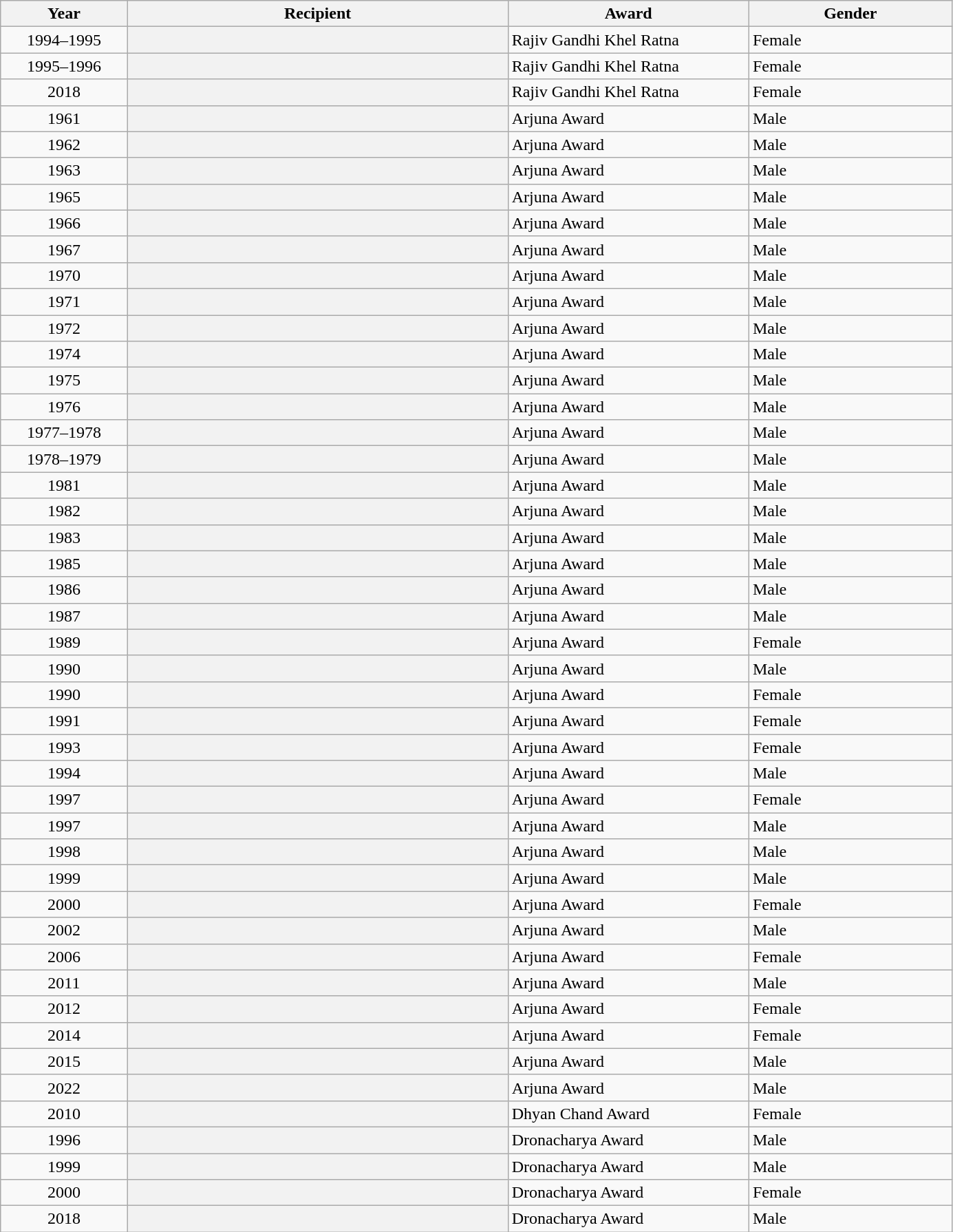<table class="wikitable plainrowheaders sortable" style="width:73%">
<tr>
<th scope="col" style="width:10%">Year</th>
<th scope="col" style="width:30%">Recipient</th>
<th scope="col" style="width:19%">Award</th>
<th scope="col" style="width:16%">Gender</th>
</tr>
<tr>
<td style="text-align:center;">1994–1995</td>
<th scope="row"></th>
<td>Rajiv Gandhi Khel Ratna</td>
<td>Female</td>
</tr>
<tr>
<td style="text-align:center;">1995–1996</td>
<th scope="row"></th>
<td>Rajiv Gandhi Khel Ratna</td>
<td>Female</td>
</tr>
<tr>
<td style="text-align:center;">2018</td>
<th scope="row"></th>
<td>Rajiv Gandhi Khel Ratna</td>
<td>Female</td>
</tr>
<tr>
<td style="text-align:center;">1961</td>
<th scope="row"></th>
<td>Arjuna Award</td>
<td>Male</td>
</tr>
<tr>
<td style="text-align:center;">1962</td>
<th scope="row"></th>
<td>Arjuna Award</td>
<td>Male</td>
</tr>
<tr>
<td style="text-align:center;">1963</td>
<th scope="row"></th>
<td>Arjuna Award</td>
<td>Male</td>
</tr>
<tr>
<td style="text-align:center;">1965</td>
<th scope="row"></th>
<td>Arjuna Award</td>
<td>Male</td>
</tr>
<tr>
<td style="text-align:center;">1966</td>
<th scope="row"></th>
<td>Arjuna Award</td>
<td>Male</td>
</tr>
<tr>
<td style="text-align:center;">1967</td>
<th scope="row"></th>
<td>Arjuna Award</td>
<td>Male</td>
</tr>
<tr>
<td style="text-align:center;">1970</td>
<th scope="row"></th>
<td>Arjuna Award</td>
<td>Male</td>
</tr>
<tr>
<td style="text-align:center;">1971</td>
<th scope="row"></th>
<td>Arjuna Award</td>
<td>Male</td>
</tr>
<tr>
<td style="text-align:center;">1972</td>
<th scope="row"></th>
<td>Arjuna Award</td>
<td>Male</td>
</tr>
<tr>
<td style="text-align:center;">1974</td>
<th scope="row"></th>
<td>Arjuna Award</td>
<td>Male</td>
</tr>
<tr>
<td style="text-align:center;">1975</td>
<th scope="row"></th>
<td>Arjuna Award</td>
<td>Male</td>
</tr>
<tr>
<td style="text-align:center;">1976</td>
<th scope="row"></th>
<td>Arjuna Award</td>
<td>Male</td>
</tr>
<tr>
<td style="text-align:center;">1977–1978</td>
<th scope="row"></th>
<td>Arjuna Award</td>
<td>Male</td>
</tr>
<tr>
<td style="text-align:center;">1978–1979</td>
<th scope="row"></th>
<td>Arjuna Award</td>
<td>Male</td>
</tr>
<tr>
<td style="text-align:center;">1981</td>
<th scope="row"></th>
<td>Arjuna Award</td>
<td>Male</td>
</tr>
<tr>
<td style="text-align:center;">1982</td>
<th scope="row"></th>
<td>Arjuna Award</td>
<td>Male</td>
</tr>
<tr>
<td style="text-align:center;">1983</td>
<th scope="row"></th>
<td>Arjuna Award</td>
<td>Male</td>
</tr>
<tr>
<td style="text-align:center;">1985</td>
<th scope="row"></th>
<td>Arjuna Award</td>
<td>Male</td>
</tr>
<tr>
<td style="text-align:center;">1986</td>
<th scope="row"></th>
<td>Arjuna Award</td>
<td>Male</td>
</tr>
<tr>
<td style="text-align:center;">1987</td>
<th scope="row"></th>
<td>Arjuna Award</td>
<td>Male</td>
</tr>
<tr>
<td style="text-align:center;">1989</td>
<th scope="row"></th>
<td>Arjuna Award</td>
<td>Female</td>
</tr>
<tr>
<td style="text-align:center;">1990</td>
<th scope="row"></th>
<td>Arjuna Award</td>
<td>Male</td>
</tr>
<tr>
<td style="text-align:center;">1990</td>
<th scope="row"></th>
<td>Arjuna Award</td>
<td>Female</td>
</tr>
<tr>
<td style="text-align:center;">1991</td>
<th scope="row"></th>
<td>Arjuna Award</td>
<td>Female</td>
</tr>
<tr>
<td style="text-align:center;">1993</td>
<th scope="row"></th>
<td>Arjuna Award</td>
<td>Female</td>
</tr>
<tr>
<td style="text-align:center;">1994</td>
<th scope="row"></th>
<td>Arjuna Award</td>
<td>Male</td>
</tr>
<tr>
<td style="text-align:center;">1997</td>
<th scope="row"></th>
<td>Arjuna Award</td>
<td>Female</td>
</tr>
<tr>
<td style="text-align:center;">1997</td>
<th scope="row"></th>
<td>Arjuna Award</td>
<td>Male</td>
</tr>
<tr>
<td style="text-align:center;">1998</td>
<th scope="row"></th>
<td>Arjuna Award</td>
<td>Male</td>
</tr>
<tr>
<td style="text-align:center;">1999</td>
<th scope="row"></th>
<td>Arjuna Award</td>
<td>Male</td>
</tr>
<tr>
<td style="text-align:center;">2000</td>
<th scope="row"></th>
<td>Arjuna Award</td>
<td>Female</td>
</tr>
<tr>
<td style="text-align:center;">2002</td>
<th scope="row"></th>
<td>Arjuna Award</td>
<td>Male</td>
</tr>
<tr>
<td style="text-align:center;">2006</td>
<th scope="row"></th>
<td>Arjuna Award</td>
<td>Female</td>
</tr>
<tr>
<td style="text-align:center;">2011</td>
<th scope="row"></th>
<td>Arjuna Award</td>
<td>Male</td>
</tr>
<tr>
<td style="text-align:center;">2012</td>
<th scope="row"></th>
<td>Arjuna Award</td>
<td>Female</td>
</tr>
<tr>
<td style="text-align:center;">2014</td>
<th scope="row"></th>
<td>Arjuna Award</td>
<td>Female</td>
</tr>
<tr>
<td style="text-align:center;">2015</td>
<th scope="row"></th>
<td>Arjuna Award</td>
<td>Male</td>
</tr>
<tr>
<td style="text-align:center;">2022</td>
<th scope="row"></th>
<td>Arjuna Award</td>
<td>Male</td>
</tr>
<tr>
<td style="text-align:center;">2010</td>
<th scope="row"></th>
<td>Dhyan Chand Award</td>
<td>Female</td>
</tr>
<tr>
<td style="text-align:center;">1996</td>
<th scope="row"></th>
<td>Dronacharya Award</td>
<td>Male</td>
</tr>
<tr>
<td style="text-align:center;">1999</td>
<th scope="row"></th>
<td>Dronacharya Award</td>
<td>Male</td>
</tr>
<tr>
<td style="text-align:center;">2000</td>
<th scope="row"></th>
<td>Dronacharya Award</td>
<td>Female</td>
</tr>
<tr>
<td style="text-align:center;">2018</td>
<th scope="row"></th>
<td>Dronacharya Award</td>
<td>Male</td>
</tr>
</table>
